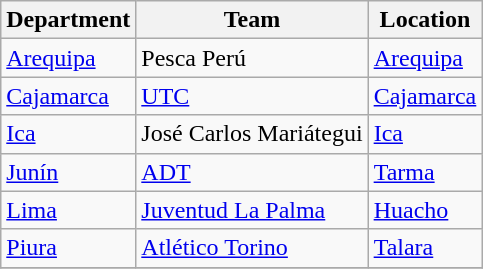<table class="wikitable">
<tr>
<th>Department</th>
<th>Team</th>
<th>Location</th>
</tr>
<tr>
<td><a href='#'>Arequipa</a></td>
<td>Pesca Perú</td>
<td><a href='#'>Arequipa</a></td>
</tr>
<tr>
<td><a href='#'>Cajamarca</a></td>
<td><a href='#'>UTC</a></td>
<td><a href='#'>Cajamarca</a></td>
</tr>
<tr>
<td><a href='#'>Ica</a></td>
<td>José Carlos Mariátegui</td>
<td><a href='#'>Ica</a></td>
</tr>
<tr>
<td><a href='#'>Junín</a></td>
<td><a href='#'>ADT</a></td>
<td><a href='#'>Tarma</a></td>
</tr>
<tr>
<td><a href='#'>Lima</a></td>
<td><a href='#'>Juventud La Palma</a></td>
<td><a href='#'>Huacho</a></td>
</tr>
<tr>
<td><a href='#'>Piura</a></td>
<td><a href='#'>Atlético Torino</a></td>
<td><a href='#'>Talara</a></td>
</tr>
<tr>
</tr>
</table>
